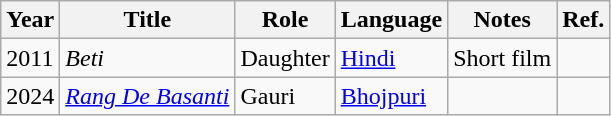<table class="wikitable sortable">
<tr>
<th>Year</th>
<th>Title</th>
<th>Role</th>
<th>Language</th>
<th class="unsortable">Notes</th>
<th class="unsortable">Ref.</th>
</tr>
<tr>
<td>2011</td>
<td><em>Beti</em></td>
<td>Daughter</td>
<td><a href='#'>Hindi</a></td>
<td>Short film</td>
<td></td>
</tr>
<tr>
<td>2024</td>
<td><em><a href='#'>Rang De Basanti</a></em></td>
<td>Gauri</td>
<td><a href='#'>Bhojpuri</a></td>
<td></td>
<td></td>
</tr>
</table>
